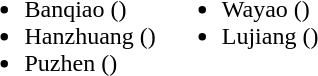<table>
<tr>
<td valign="top"><br><ul><li>Banqiao ()</li><li>Hanzhuang ()</li><li>Puzhen ()</li></ul></td>
<td valign="top"><br><ul><li>Wayao ()</li><li>Lujiang ()</li></ul></td>
</tr>
</table>
